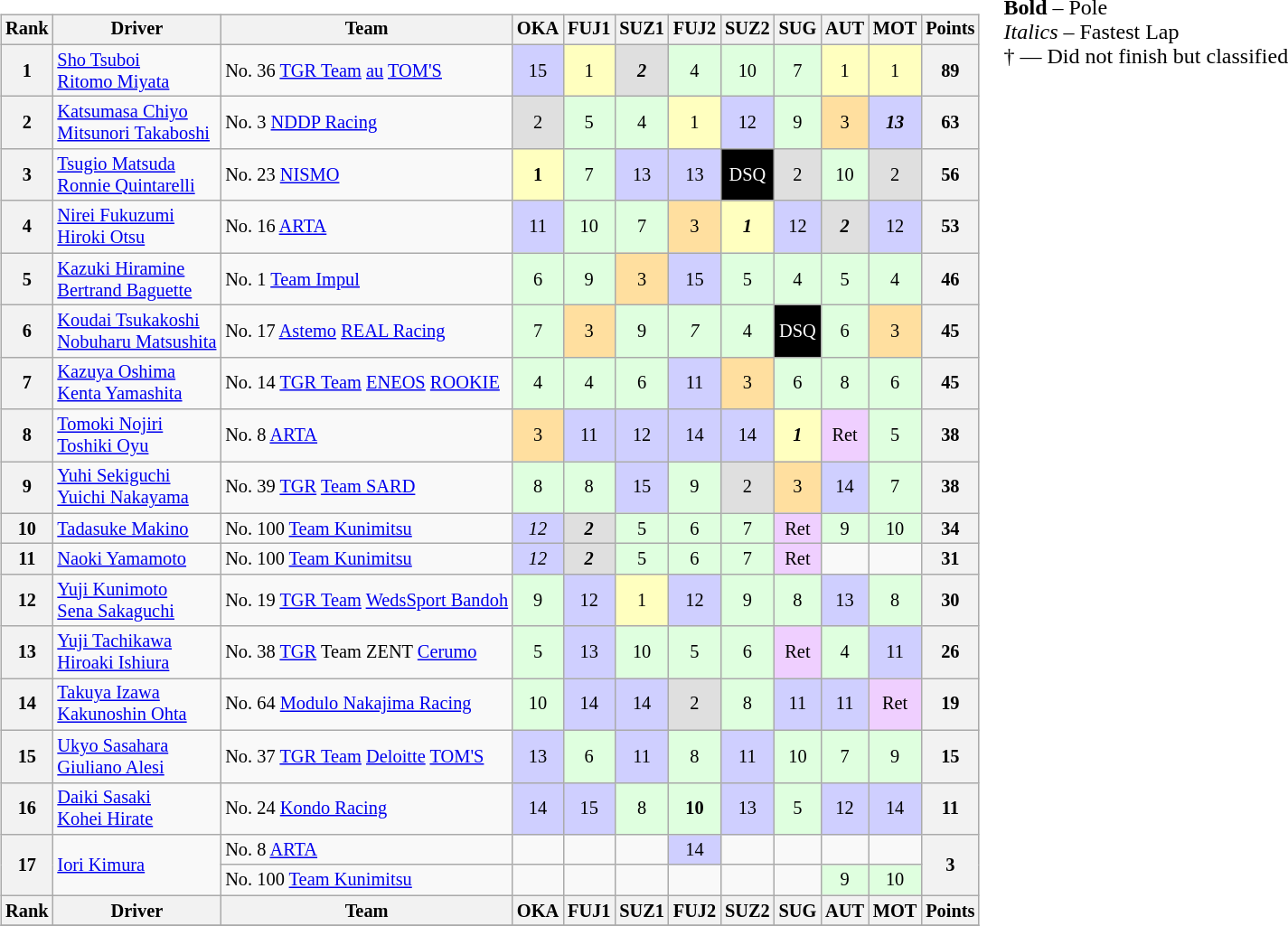<table>
<tr>
<td style="vertical-align:top; text-align:center"><br><table class="wikitable" style="font-size:85%; text-align:center">
<tr>
<th>Rank</th>
<th>Driver</th>
<th>Team</th>
<th>OKA<br></th>
<th>FUJ1<br></th>
<th>SUZ1<br></th>
<th>FUJ2<br></th>
<th>SUZ2<br></th>
<th>SUG<br></th>
<th>AUT<br></th>
<th>MOT<br></th>
<th>Points</th>
</tr>
<tr>
<th>1</th>
<td align="left"> <a href='#'>Sho Tsuboi</a><br> <a href='#'>Ritomo Miyata</a></td>
<td align="left">No. 36 <a href='#'>TGR Team</a> <a href='#'>au</a> <a href='#'>TOM'S</a></td>
<td style="background:#cfcfff;">15</td>
<td style="background:#ffffbf;">1</td>
<td style="background:#dfdfdf;"><strong><em>2</em></strong></td>
<td style="background:#dfffdf;">4</td>
<td style="background:#dfffdf;">10</td>
<td style="background:#dfffdf;">7</td>
<td style="background:#ffffbf;">1</td>
<td style="background:#ffffbf;">1</td>
<th>89</th>
</tr>
<tr>
<th>2</th>
<td align="left"> <a href='#'>Katsumasa Chiyo</a><br> <a href='#'>Mitsunori Takaboshi</a></td>
<td align="left">No. 3 <a href='#'>NDDP Racing</a></td>
<td style="background:#dfdfdf;">2</td>
<td style="background:#dfffdf;">5</td>
<td style="background:#dfffdf;">4</td>
<td style="background:#ffffbf;">1</td>
<td style="background:#cfcfff;">12</td>
<td style="background:#dfffdf;">9</td>
<td style="background:#ffdf9f;">3</td>
<td style="background:#cfcfff;"><strong><em>13</em></strong></td>
<th>63</th>
</tr>
<tr>
<th>3</th>
<td align="left"> <a href='#'>Tsugio Matsuda</a><br> <a href='#'>Ronnie Quintarelli</a></td>
<td align="left">No. 23 <a href='#'>NISMO</a></td>
<td style="background:#ffffbf;"><strong>1</strong></td>
<td style="background:#dfffdf;">7</td>
<td style="background:#cfcfff;">13</td>
<td style="background:#cfcfff;">13</td>
<td style="background-color:#000000;color:white">DSQ</td>
<td style="background:#dfdfdf;">2</td>
<td style="background:#dfffdf;">10</td>
<td style="background:#dfdfdf;">2</td>
<th>56</th>
</tr>
<tr>
<th>4</th>
<td align="left"> <a href='#'>Nirei Fukuzumi</a><br> <a href='#'>Hiroki Otsu</a></td>
<td align="left">No. 16 <a href='#'>ARTA</a></td>
<td style="background:#cfcfff;">11</td>
<td style="background:#dfffdf;">10</td>
<td style="background:#dfffdf;">7</td>
<td style="background:#ffdf9f;">3</td>
<td style="background:#ffffbf;"><strong><em>1</em></strong></td>
<td style="background:#cfcfff;">12</td>
<td style="background:#dfdfdf;"><strong><em>2</em></strong></td>
<td style="background:#cfcfff;">12</td>
<th>53</th>
</tr>
<tr>
<th>5</th>
<td align="left"> <a href='#'>Kazuki Hiramine</a><br> <a href='#'>Bertrand Baguette</a></td>
<td align="left">No. 1 <a href='#'>Team Impul</a></td>
<td style="background:#dfffdf;">6</td>
<td style="background:#dfffdf;">9</td>
<td style="background:#ffdf9f;">3</td>
<td style="background:#cfcfff;">15</td>
<td style="background:#dfffdf;">5</td>
<td style="background:#dfffdf;">4</td>
<td style="background:#dfffdf;">5</td>
<td style="background:#dfffdf;">4</td>
<th>46</th>
</tr>
<tr>
<th>6</th>
<td align="left"> <a href='#'>Koudai Tsukakoshi</a><br> <a href='#'>Nobuharu Matsushita</a></td>
<td align="left">No. 17 <a href='#'>Astemo</a> <a href='#'>REAL Racing</a></td>
<td style="background:#dfffdf;">7</td>
<td style="background:#ffdf9f;">3</td>
<td style="background:#dfffdf;">9</td>
<td style="background:#dfffdf;"><em>7</em></td>
<td style="background:#dfffdf;">4</td>
<td style="background-color:#000000;color:white">DSQ</td>
<td style="background:#dfffdf;">6</td>
<td style="background:#ffdf9f;">3</td>
<th>45</th>
</tr>
<tr>
<th>7</th>
<td align="left"> <a href='#'>Kazuya Oshima</a><br> <a href='#'>Kenta Yamashita</a></td>
<td align="left">No. 14 <a href='#'>TGR Team</a> <a href='#'>ENEOS</a> <a href='#'>ROOKIE</a></td>
<td style="background:#dfffdf;">4</td>
<td style="background:#dfffdf;">4</td>
<td style="background:#dfffdf;">6</td>
<td style="background:#cfcfff;">11</td>
<td style="background:#ffdf9f;">3</td>
<td style="background:#dfffdf;">6</td>
<td style="background:#dfffdf;">8</td>
<td style="background:#dfffdf;">6</td>
<th>45</th>
</tr>
<tr>
<th>8</th>
<td align="left"> <a href='#'>Tomoki Nojiri</a><br> <a href='#'>Toshiki Oyu</a></td>
<td align="left">No. 8 <a href='#'>ARTA</a></td>
<td style="background:#ffdf9f;">3</td>
<td style="background:#cfcfff;">11</td>
<td style="background:#cfcfff;">12</td>
<td style="background:#cfcfff;">14</td>
<td style="background:#cfcfff;">14</td>
<td style="background:#ffffbf;"><strong><em>1</em></strong></td>
<td style="background:#efcfff;">Ret</td>
<td style="background:#dfffdf;">5</td>
<th>38</th>
</tr>
<tr>
<th>9</th>
<td align="left"> <a href='#'>Yuhi Sekiguchi</a><br> <a href='#'>Yuichi Nakayama</a></td>
<td align="left">No. 39 <a href='#'>TGR</a> <a href='#'>Team SARD</a></td>
<td style="background:#dfffdf;">8</td>
<td style="background:#dfffdf;">8</td>
<td style="background:#cfcfff;">15</td>
<td style="background:#dfffdf;">9</td>
<td style="background:#dfdfdf;">2</td>
<td style="background:#ffdf9f;">3</td>
<td style="background:#cfcfff;">14</td>
<td style="background:#dfffdf;">7</td>
<th>38</th>
</tr>
<tr>
<th>10</th>
<td align="left"> <a href='#'>Tadasuke Makino</a></td>
<td align="left">No. 100 <a href='#'>Team Kunimitsu</a></td>
<td style="background:#cfcfff;"><em>12</em></td>
<td style="background:#dfdfdf;"><strong><em>2</em></strong></td>
<td style="background:#dfffdf;">5</td>
<td style="background:#dfffdf;">6</td>
<td style="background:#dfffdf;">7</td>
<td style="background:#efcfff;">Ret</td>
<td style="background:#dfffdf;">9</td>
<td style="background:#dfffdf;">10</td>
<th>34</th>
</tr>
<tr>
<th>11</th>
<td align="left"> <a href='#'>Naoki Yamamoto</a></td>
<td align="left">No. 100 <a href='#'>Team Kunimitsu</a></td>
<td style="background:#cfcfff;"><em>12</em></td>
<td style="background:#dfdfdf;"><strong><em>2</em></strong></td>
<td style="background:#dfffdf;">5</td>
<td style="background:#dfffdf;">6</td>
<td style="background:#dfffdf;">7</td>
<td style="background:#efcfff;">Ret</td>
<td></td>
<td></td>
<th>31</th>
</tr>
<tr>
<th>12</th>
<td align="left"> <a href='#'>Yuji Kunimoto</a><br> <a href='#'>Sena Sakaguchi</a></td>
<td align="left">No. 19 <a href='#'>TGR Team</a> <a href='#'>WedsSport Bandoh</a></td>
<td style="background:#dfffdf;">9</td>
<td style="background:#cfcfff;">12</td>
<td style="background:#ffffbf;">1</td>
<td style="background:#cfcfff;">12</td>
<td style="background:#dfffdf;">9</td>
<td style="background:#dfffdf;">8</td>
<td style="background:#cfcfff;">13</td>
<td style="background:#dfffdf;">8</td>
<th>30</th>
</tr>
<tr>
<th>13</th>
<td align="left"> <a href='#'>Yuji Tachikawa</a><br> <a href='#'>Hiroaki Ishiura</a></td>
<td align="left">No. 38 <a href='#'>TGR</a> Team ZENT <a href='#'>Cerumo</a></td>
<td style="background:#dfffdf;">5</td>
<td style="background:#cfcfff;">13</td>
<td style="background:#dfffdf;">10</td>
<td style="background:#dfffdf;">5</td>
<td style="background:#dfffdf;">6</td>
<td style="background:#efcfff;">Ret</td>
<td style="background:#dfffdf;">4</td>
<td style="background:#cfcfff;">11</td>
<th>26</th>
</tr>
<tr>
<th>14</th>
<td align="left"> <a href='#'>Takuya Izawa</a><br> <a href='#'>Kakunoshin Ohta</a></td>
<td align="left">No. 64 <a href='#'>Modulo Nakajima Racing</a></td>
<td style="background:#dfffdf;">10</td>
<td style="background:#cfcfff;">14</td>
<td style="background:#cfcfff;">14</td>
<td style="background:#dfdfdf;">2</td>
<td style="background:#dfffdf;">8</td>
<td style="background:#cfcfff;">11</td>
<td style="background:#cfcfff;">11</td>
<td style="background:#efcfff;">Ret</td>
<th>19</th>
</tr>
<tr>
<th>15</th>
<td align="left"> <a href='#'>Ukyo Sasahara</a><br> <a href='#'>Giuliano Alesi</a></td>
<td align="left">No. 37 <a href='#'>TGR Team</a> <a href='#'>Deloitte</a> <a href='#'>TOM'S</a></td>
<td style="background:#cfcfff;">13</td>
<td style="background:#dfffdf;">6</td>
<td style="background:#cfcfff;">11</td>
<td style="background:#dfffdf;">8</td>
<td style="background:#cfcfff;">11</td>
<td style="background:#dfffdf;">10</td>
<td style="background:#dfffdf;">7</td>
<td style="background:#dfffdf;">9</td>
<th>15</th>
</tr>
<tr>
<th>16</th>
<td align="left"> <a href='#'>Daiki Sasaki</a><br> <a href='#'>Kohei Hirate</a></td>
<td align="left">No. 24 <a href='#'>Kondo Racing</a></td>
<td style="background:#cfcfff;">14</td>
<td style="background:#cfcfff;">15</td>
<td style="background:#dfffdf;">8</td>
<td style="background:#dfffdf;"><strong>10</strong></td>
<td style="background:#cfcfff;">13</td>
<td style="background:#dfffdf;">5</td>
<td style="background:#cfcfff;">12</td>
<td style="background:#cfcfff;">14</td>
<th>11</th>
</tr>
<tr>
<th rowspan=2>17</th>
<td align="left" rowspan=2> <a href='#'>Iori Kimura</a></td>
<td align="left">No. 8 <a href='#'>ARTA</a></td>
<td></td>
<td></td>
<td></td>
<td style="background:#cfcfff;">14</td>
<td></td>
<td></td>
<td></td>
<td></td>
<th rowspan=2>3</th>
</tr>
<tr>
<td align="left">No. 100 <a href='#'>Team Kunimitsu</a></td>
<td></td>
<td></td>
<td></td>
<td></td>
<td></td>
<td></td>
<td style="background:#dfffdf;">9</td>
<td style="background:#dfffdf;">10</td>
</tr>
<tr>
<th>Rank</th>
<th>Driver</th>
<th>Team</th>
<th>OKA<br></th>
<th>FUJ1<br></th>
<th>SUZ1<br></th>
<th>FUJ2<br></th>
<th>SUZ2<br></th>
<th>SUG<br></th>
<th>AUT<br></th>
<th>MOT<br></th>
<th>Points</th>
</tr>
<tr>
</tr>
</table>
</td>
<td style="vertical-align:top"><br>
<span><strong>Bold</strong> – Pole<br><em>Italics</em> – Fastest Lap<br>† — Did not finish but classified</span></td>
</tr>
</table>
